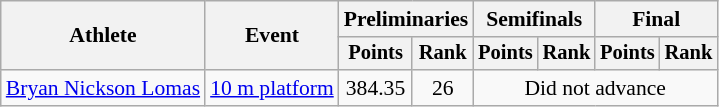<table class=wikitable style="font-size:90%">
<tr>
<th rowspan="2">Athlete</th>
<th rowspan="2">Event</th>
<th colspan="2">Preliminaries</th>
<th colspan="2">Semifinals</th>
<th colspan="2">Final</th>
</tr>
<tr style="font-size:95%">
<th>Points</th>
<th>Rank</th>
<th>Points</th>
<th>Rank</th>
<th>Points</th>
<th>Rank</th>
</tr>
<tr align=center>
<td align=left><a href='#'>Bryan Nickson Lomas</a></td>
<td align=left><a href='#'>10 m platform</a></td>
<td>384.35</td>
<td>26</td>
<td colspan=4>Did not advance</td>
</tr>
</table>
